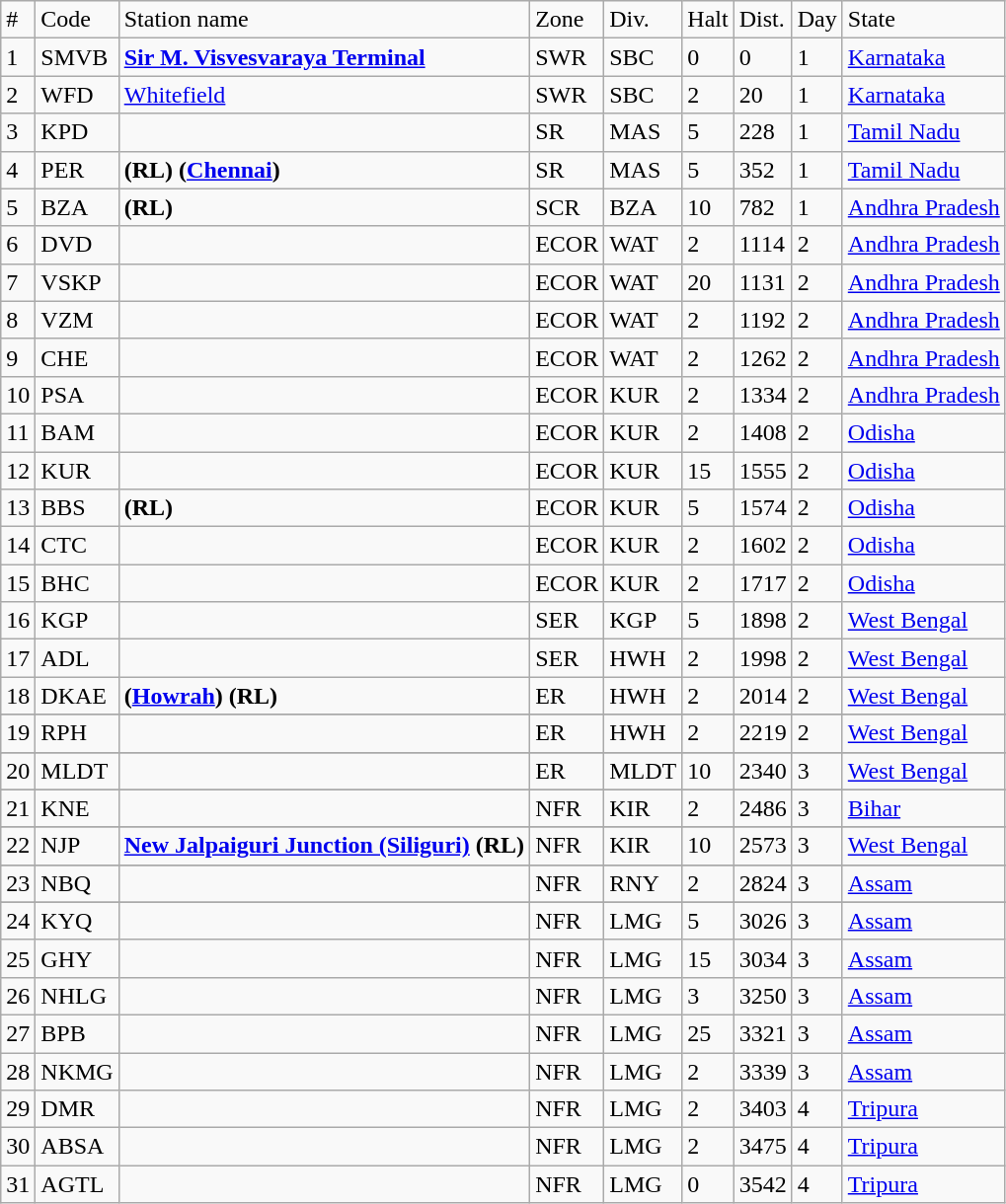<table class="wikitable">
<tr>
<td>#</td>
<td>Code</td>
<td>Station name</td>
<td>Zone</td>
<td>Div.</td>
<td>Halt</td>
<td>Dist.</td>
<td>Day</td>
<td>State</td>
</tr>
<tr>
<td>1</td>
<td>SMVB</td>
<td><strong><a href='#'>Sir M. Visvesvaraya Terminal</a></strong></td>
<td>SWR</td>
<td>SBC</td>
<td>0</td>
<td>0</td>
<td>1</td>
<td><a href='#'>Karnataka</a></td>
</tr>
<tr>
<td>2</td>
<td>WFD</td>
<td><a href='#'>Whitefield</a></td>
<td>SWR</td>
<td>SBC</td>
<td>2</td>
<td>20</td>
<td>1</td>
<td><a href='#'>Karnataka</a></td>
</tr>
<tr>
<td>3</td>
<td>KPD</td>
<td></td>
<td>SR</td>
<td>MAS</td>
<td>5</td>
<td>228</td>
<td>1</td>
<td><a href='#'>Tamil Nadu</a></td>
</tr>
<tr>
<td>4</td>
<td>PER</td>
<td><strong> (RL) (<a href='#'>Chennai</a>)</strong></td>
<td>SR</td>
<td>MAS</td>
<td>5</td>
<td>352</td>
<td>1</td>
<td><a href='#'>Tamil Nadu</a></td>
</tr>
<tr>
<td>5</td>
<td>BZA</td>
<td><strong> (RL)</strong></td>
<td>SCR</td>
<td>BZA</td>
<td>10</td>
<td>782</td>
<td>1</td>
<td><a href='#'>Andhra Pradesh</a></td>
</tr>
<tr>
<td>6</td>
<td>DVD</td>
<td></td>
<td>ECOR</td>
<td>WAT</td>
<td>2</td>
<td>1114</td>
<td>2</td>
<td><a href='#'>Andhra Pradesh</a></td>
</tr>
<tr>
<td>7</td>
<td>VSKP</td>
<td><strong></strong></td>
<td>ECOR</td>
<td>WAT</td>
<td>20</td>
<td>1131</td>
<td>2</td>
<td><a href='#'>Andhra Pradesh</a></td>
</tr>
<tr>
<td>8</td>
<td>VZM</td>
<td></td>
<td>ECOR</td>
<td>WAT</td>
<td>2</td>
<td>1192</td>
<td>2</td>
<td><a href='#'>Andhra Pradesh</a></td>
</tr>
<tr>
<td>9</td>
<td>CHE</td>
<td></td>
<td>ECOR</td>
<td>WAT</td>
<td>2</td>
<td>1262</td>
<td>2</td>
<td><a href='#'>Andhra Pradesh</a></td>
</tr>
<tr>
<td>10</td>
<td>PSA</td>
<td></td>
<td>ECOR</td>
<td>KUR</td>
<td>2</td>
<td>1334</td>
<td>2</td>
<td><a href='#'>Andhra Pradesh</a></td>
</tr>
<tr>
<td>11</td>
<td>BAM</td>
<td></td>
<td>ECOR</td>
<td>KUR</td>
<td>2</td>
<td>1408</td>
<td>2</td>
<td><a href='#'>Odisha</a></td>
</tr>
<tr>
<td>12</td>
<td>KUR</td>
<td></td>
<td>ECOR</td>
<td>KUR</td>
<td>15</td>
<td>1555</td>
<td>2</td>
<td><a href='#'>Odisha</a></td>
</tr>
<tr>
<td>13</td>
<td>BBS</td>
<td><strong> (RL)</strong></td>
<td>ECOR</td>
<td>KUR</td>
<td>5</td>
<td>1574</td>
<td>2</td>
<td><a href='#'>Odisha</a></td>
</tr>
<tr>
<td>14</td>
<td>CTC</td>
<td></td>
<td>ECOR</td>
<td>KUR</td>
<td>2</td>
<td>1602</td>
<td>2</td>
<td><a href='#'>Odisha</a></td>
</tr>
<tr>
<td>15</td>
<td>BHC</td>
<td></td>
<td>ECOR</td>
<td>KUR</td>
<td>2</td>
<td>1717</td>
<td>2</td>
<td><a href='#'>Odisha</a></td>
</tr>
<tr>
<td>16</td>
<td>KGP</td>
<td><strong></strong></td>
<td>SER</td>
<td>KGP</td>
<td>5</td>
<td>1898</td>
<td>2</td>
<td><a href='#'>West Bengal</a></td>
</tr>
<tr>
<td>17</td>
<td>ADL</td>
<td></td>
<td>SER</td>
<td>HWH</td>
<td>2</td>
<td>1998</td>
<td>2</td>
<td><a href='#'>West Bengal</a></td>
</tr>
<tr>
<td>18</td>
<td>DKAE</td>
<td><strong> (<a href='#'>Howrah</a>) (RL)</strong></td>
<td>ER</td>
<td>HWH</td>
<td>2</td>
<td>2014</td>
<td>2</td>
<td><a href='#'>West Bengal</a></td>
</tr>
<tr>
</tr>
<tr>
<td>19</td>
<td>RPH</td>
<td></td>
<td>ER</td>
<td>HWH</td>
<td>2</td>
<td>2219</td>
<td>2</td>
<td><a href='#'>West Bengal</a></td>
</tr>
<tr>
</tr>
<tr>
<td>20</td>
<td>MLDT</td>
<td><strong></strong></td>
<td>ER</td>
<td>MLDT</td>
<td>10</td>
<td>2340</td>
<td>3</td>
<td><a href='#'>West Bengal</a></td>
</tr>
<tr>
</tr>
<tr>
<td>21</td>
<td>KNE</td>
<td></td>
<td>NFR</td>
<td>KIR</td>
<td>2</td>
<td>2486</td>
<td>3</td>
<td><a href='#'>Bihar</a></td>
</tr>
<tr>
</tr>
<tr>
<td>22</td>
<td>NJP</td>
<td><strong><a href='#'>New Jalpaiguri Junction (Siliguri)</a> (RL)</strong></td>
<td>NFR</td>
<td>KIR</td>
<td>10</td>
<td>2573</td>
<td>3</td>
<td><a href='#'>West Bengal</a></td>
</tr>
<tr>
</tr>
<tr>
<td>23</td>
<td>NBQ</td>
<td></td>
<td>NFR</td>
<td>RNY</td>
<td>2</td>
<td>2824</td>
<td>3</td>
<td><a href='#'>Assam</a></td>
</tr>
<tr>
</tr>
<tr>
<td>24</td>
<td>KYQ</td>
<td></td>
<td>NFR</td>
<td>LMG</td>
<td>5</td>
<td>3026</td>
<td>3</td>
<td><a href='#'>Assam</a></td>
</tr>
<tr>
<td>25</td>
<td>GHY</td>
<td><strong></strong></td>
<td>NFR</td>
<td>LMG</td>
<td>15</td>
<td>3034</td>
<td>3</td>
<td><a href='#'>Assam</a></td>
</tr>
<tr>
<td>26</td>
<td>NHLG</td>
<td></td>
<td>NFR</td>
<td>LMG</td>
<td>3</td>
<td>3250</td>
<td>3</td>
<td><a href='#'>Assam</a></td>
</tr>
<tr>
<td>27</td>
<td>BPB</td>
<td></td>
<td>NFR</td>
<td>LMG</td>
<td>25</td>
<td>3321</td>
<td>3</td>
<td><a href='#'>Assam</a></td>
</tr>
<tr>
<td>28</td>
<td>NKMG</td>
<td></td>
<td>NFR</td>
<td>LMG</td>
<td>2</td>
<td>3339</td>
<td>3</td>
<td><a href='#'>Assam</a></td>
</tr>
<tr>
<td>29</td>
<td>DMR</td>
<td></td>
<td>NFR</td>
<td>LMG</td>
<td>2</td>
<td>3403</td>
<td>4</td>
<td><a href='#'>Tripura</a></td>
</tr>
<tr>
<td>30</td>
<td>ABSA</td>
<td></td>
<td>NFR</td>
<td>LMG</td>
<td>2</td>
<td>3475</td>
<td>4</td>
<td><a href='#'>Tripura</a></td>
</tr>
<tr>
<td>31</td>
<td>AGTL</td>
<td><strong></strong></td>
<td>NFR</td>
<td>LMG</td>
<td>0</td>
<td>3542</td>
<td>4</td>
<td><a href='#'>Tripura</a></td>
</tr>
</table>
